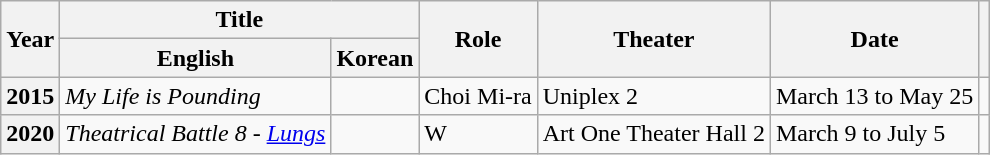<table class="wikitable plainrowheaders sortable" style="clear:none; font-size:100%; padding:0 auto;">
<tr>
<th rowspan="2" scope="col">Year</th>
<th colspan="2" scope="col">Title</th>
<th rowspan="2" scope="col">Role</th>
<th rowspan="2" scope="col">Theater</th>
<th rowspan="2" scope="col">Date</th>
<th scope="col" rowspan="2" class="unsortable"></th>
</tr>
<tr>
<th>English</th>
<th>Korean</th>
</tr>
<tr>
<th scope="row">2015</th>
<td><em>My Life is Pounding</em></td>
<td></td>
<td>Choi Mi-ra</td>
<td>Uniplex 2</td>
<td>March 13 to May 25</td>
<td></td>
</tr>
<tr>
<th scope="row">2020</th>
<td><em>Theatrical Battle 8 - <a href='#'>Lungs</a></em></td>
<td></td>
<td>W</td>
<td>Art One Theater Hall 2</td>
<td>March 9 to July 5</td>
<td></td>
</tr>
</table>
